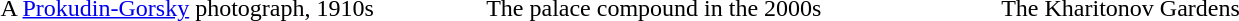<table class="graytable">
<tr>
<td width="29%"></td>
<td width="5%"></td>
<td width="32%"></td>
<td width="5%"></td>
<td></td>
</tr>
<tr>
<td align="center">A <a href='#'>Prokudin-Gorsky</a> photograph, 1910s</td>
<td></td>
<td align="center">The palace compound in the 2000s</td>
<td></td>
<td align="center">The Kharitonov Gardens</td>
</tr>
</table>
